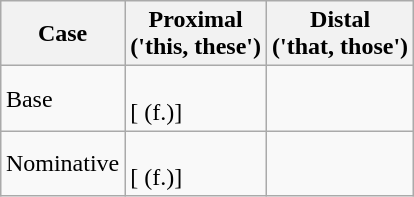<table class="wikitable" style="margin: 1em auto 1em auto;">
<tr>
<th>Case</th>
<th>Proximal<br>('this, these')</th>
<th>Distal<br>('that, those')</th>
</tr>
<tr>
<td>Base</td>
<td><br>[ (f.)]</td>
<td></td>
</tr>
<tr>
<td>Nominative</td>
<td><br>[ (f.)]</td>
<td></td>
</tr>
</table>
